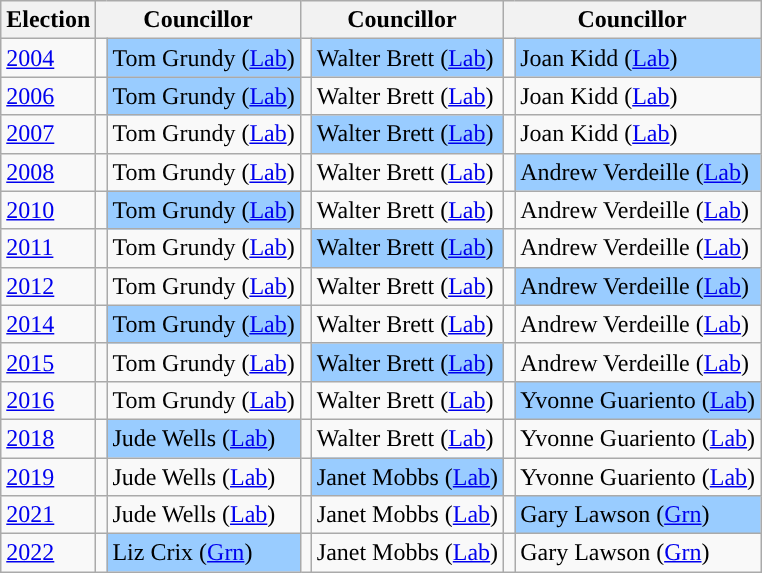<table class="wikitable">
<tr>
<th>Election</th>
<th colspan="2">Councillor</th>
<th colspan="2">Councillor</th>
<th colspan="2">Councillor</th>
</tr>
<tr>
<td><a href='#'>2004</a></td>
<td style="background-color: "></td>
<td bgcolor="#99CCFF">Tom Grundy (<a href='#'>Lab</a>)</td>
<td style="background-color: "></td>
<td bgcolor="#99CCFF">Walter Brett (<a href='#'>Lab</a>)</td>
<td style="background-color: "></td>
<td bgcolor="#99CCFF">Joan Kidd (<a href='#'>Lab</a>)</td>
</tr>
<tr>
<td><a href='#'>2006</a></td>
<td style="background-color: "></td>
<td bgcolor="#99CCFF">Tom Grundy (<a href='#'>Lab</a>)</td>
<td style="background-color: "></td>
<td>Walter Brett (<a href='#'>Lab</a>)</td>
<td style="background-color: "></td>
<td>Joan Kidd (<a href='#'>Lab</a>)</td>
</tr>
<tr>
<td><a href='#'>2007</a></td>
<td style="background-color: "></td>
<td>Tom Grundy (<a href='#'>Lab</a>)</td>
<td style="background-color: "></td>
<td bgcolor="#99CCFF">Walter Brett (<a href='#'>Lab</a>)</td>
<td style="background-color: "></td>
<td>Joan Kidd (<a href='#'>Lab</a>)</td>
</tr>
<tr>
<td><a href='#'>2008</a></td>
<td style="background-color: "></td>
<td>Tom Grundy (<a href='#'>Lab</a>)</td>
<td style="background-color: "></td>
<td>Walter Brett (<a href='#'>Lab</a>)</td>
<td style="background-color: "></td>
<td bgcolor="#99CCFF">Andrew Verdeille (<a href='#'>Lab</a>)</td>
</tr>
<tr>
<td><a href='#'>2010</a></td>
<td style="background-color: "></td>
<td bgcolor="#99CCFF">Tom Grundy (<a href='#'>Lab</a>)</td>
<td style="background-color: "></td>
<td>Walter Brett (<a href='#'>Lab</a>)</td>
<td style="background-color: "></td>
<td>Andrew Verdeille (<a href='#'>Lab</a>)</td>
</tr>
<tr>
<td><a href='#'>2011</a></td>
<td style="background-color: "></td>
<td>Tom Grundy (<a href='#'>Lab</a>)</td>
<td style="background-color: "></td>
<td bgcolor="#99CCFF">Walter Brett (<a href='#'>Lab</a>)</td>
<td style="background-color: "></td>
<td>Andrew Verdeille (<a href='#'>Lab</a>)</td>
</tr>
<tr>
<td><a href='#'>2012</a></td>
<td style="background-color: "></td>
<td>Tom Grundy (<a href='#'>Lab</a>)</td>
<td style="background-color: "></td>
<td>Walter Brett (<a href='#'>Lab</a>)</td>
<td style="background-color: "></td>
<td bgcolor="#99CCFF">Andrew Verdeille (<a href='#'>Lab</a>)</td>
</tr>
<tr>
<td><a href='#'>2014</a></td>
<td style="background-color: "></td>
<td bgcolor="#99CCFF">Tom Grundy (<a href='#'>Lab</a>)</td>
<td style="background-color: "></td>
<td>Walter Brett (<a href='#'>Lab</a>)</td>
<td style="background-color: "></td>
<td>Andrew Verdeille (<a href='#'>Lab</a>)</td>
</tr>
<tr>
<td><a href='#'>2015</a></td>
<td style="background-color: "></td>
<td>Tom Grundy (<a href='#'>Lab</a>)</td>
<td style="background-color: "></td>
<td bgcolor="#99CCFF">Walter Brett (<a href='#'>Lab</a>)</td>
<td style="background-color: "></td>
<td>Andrew Verdeille (<a href='#'>Lab</a>)</td>
</tr>
<tr>
<td><a href='#'>2016</a></td>
<td style="background-color: "></td>
<td>Tom Grundy (<a href='#'>Lab</a>)</td>
<td style="background-color: "></td>
<td>Walter Brett (<a href='#'>Lab</a>)</td>
<td style="background-color: "></td>
<td bgcolor="#99CCFF">Yvonne Guariento (<a href='#'>Lab</a>)</td>
</tr>
<tr>
<td><a href='#'>2018</a></td>
<td style="background-color: "></td>
<td bgcolor="#99CCFF">Jude Wells (<a href='#'>Lab</a>)</td>
<td style="background-color: "></td>
<td>Walter Brett (<a href='#'>Lab</a>)</td>
<td style="background-color: "></td>
<td>Yvonne Guariento (<a href='#'>Lab</a>)</td>
</tr>
<tr>
<td><a href='#'>2019</a></td>
<td style="background-color: "></td>
<td>Jude Wells (<a href='#'>Lab</a>)</td>
<td style="background-color: "></td>
<td bgcolor="#99CCFF">Janet Mobbs (<a href='#'>Lab</a>)</td>
<td style="background-color: "></td>
<td>Yvonne Guariento (<a href='#'>Lab</a>)</td>
</tr>
<tr>
<td><a href='#'>2021</a></td>
<td style="background-color: "></td>
<td>Jude Wells (<a href='#'>Lab</a>)</td>
<td style="background-color: "></td>
<td>Janet Mobbs (<a href='#'>Lab</a>)</td>
<td style="background-color: "></td>
<td bgcolor="#99CCFF">Gary Lawson (<a href='#'>Grn</a>)</td>
</tr>
<tr>
<td><a href='#'>2022</a></td>
<td style="background-color: "></td>
<td bgcolor="#99CCFF">Liz Crix (<a href='#'>Grn</a>)</td>
<td style="background-color: "></td>
<td>Janet Mobbs (<a href='#'>Lab</a>)</td>
<td style="background-color: "></td>
<td>Gary Lawson (<a href='#'>Grn</a>)</td>
</tr>
</table>
